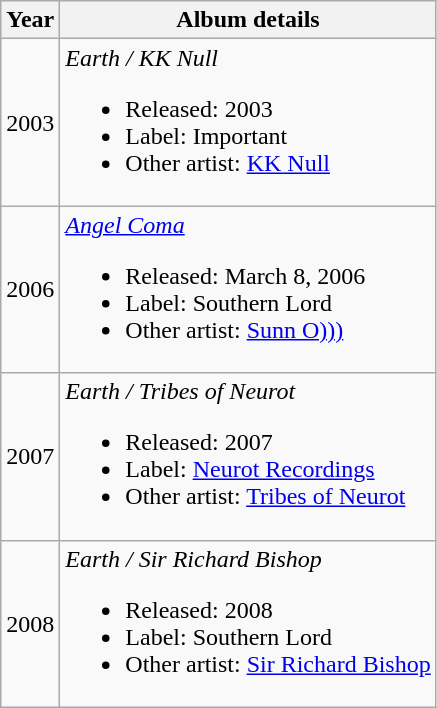<table class="wikitable">
<tr>
<th>Year</th>
<th>Album details</th>
</tr>
<tr>
<td>2003</td>
<td><em>Earth / KK Null</em><br><ul><li>Released: 2003</li><li>Label: Important</li><li>Other artist: <a href='#'>KK Null</a></li></ul></td>
</tr>
<tr>
<td>2006</td>
<td><em><a href='#'>Angel Coma</a></em><br><ul><li>Released: March 8, 2006</li><li>Label: Southern Lord</li><li>Other artist: <a href='#'>Sunn O)))</a></li></ul></td>
</tr>
<tr>
<td>2007</td>
<td><em>Earth / Tribes of Neurot</em><br><ul><li>Released: 2007</li><li>Label: <a href='#'>Neurot Recordings</a></li><li>Other artist: <a href='#'>Tribes of Neurot</a></li></ul></td>
</tr>
<tr>
<td>2008</td>
<td><em>Earth / Sir Richard Bishop</em><br><ul><li>Released: 2008</li><li>Label: Southern Lord</li><li>Other artist: <a href='#'>Sir Richard Bishop</a></li></ul></td>
</tr>
</table>
